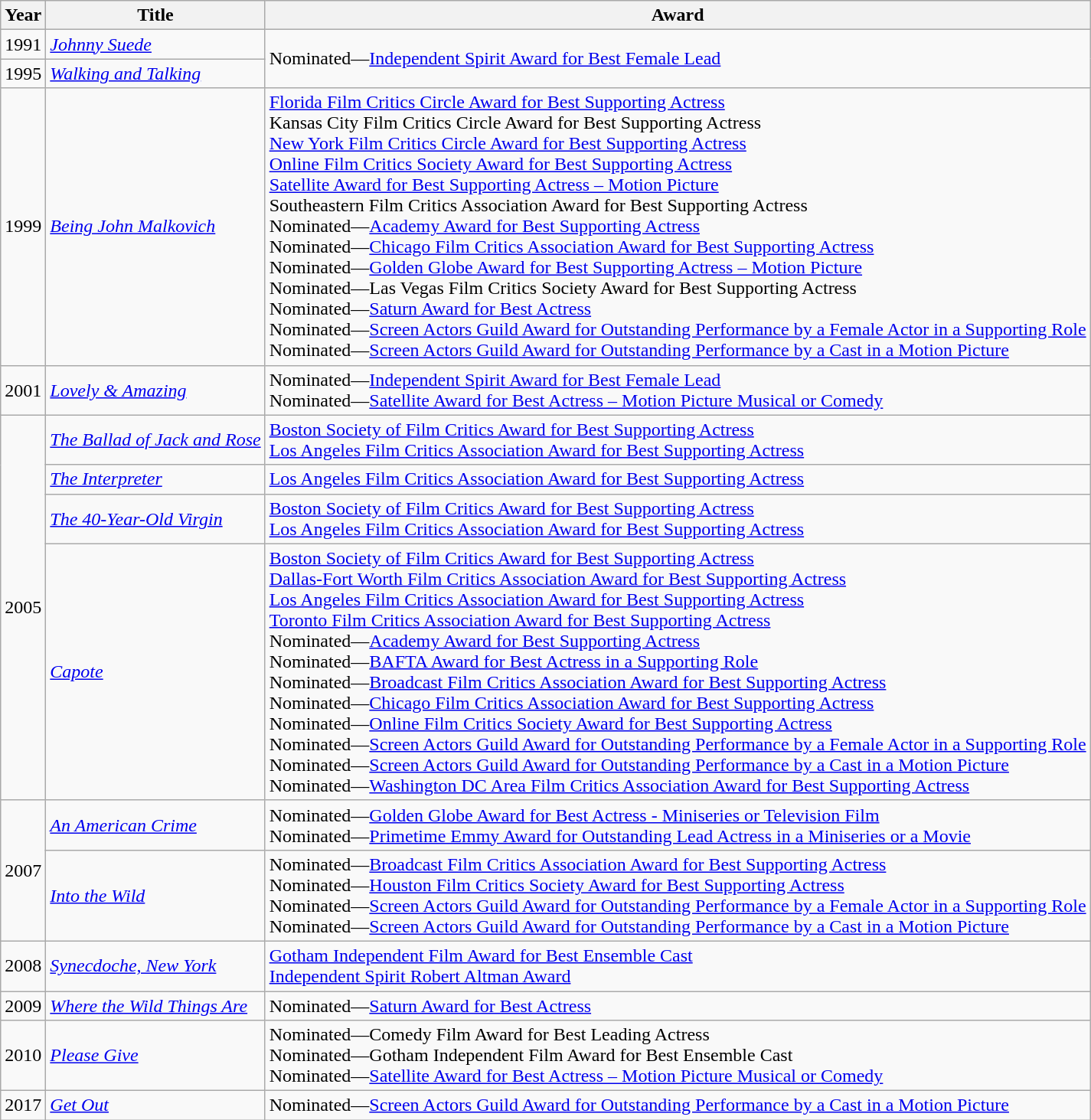<table class="wikitable sortable">
<tr>
<th>Year</th>
<th>Title</th>
<th>Award</th>
</tr>
<tr>
<td>1991</td>
<td><em><a href='#'>Johnny Suede</a></em></td>
<td rowspan="2">Nominated—<a href='#'>Independent Spirit Award for Best Female Lead</a></td>
</tr>
<tr>
<td>1995</td>
<td><em><a href='#'>Walking and Talking</a></em></td>
</tr>
<tr>
<td>1999</td>
<td><em><a href='#'>Being John Malkovich</a></em></td>
<td><a href='#'>Florida Film Critics Circle Award for Best Supporting Actress</a><br>Kansas City Film Critics Circle Award for Best Supporting Actress<br><a href='#'>New York Film Critics Circle Award for Best Supporting Actress</a><br><a href='#'>Online Film Critics Society Award for Best Supporting Actress</a><br><a href='#'>Satellite Award for Best Supporting Actress – Motion Picture</a><br>Southeastern Film Critics Association Award for Best Supporting Actress<br>Nominated—<a href='#'>Academy Award for Best Supporting Actress</a><br>Nominated—<a href='#'>Chicago Film Critics Association Award for Best Supporting Actress</a><br>Nominated—<a href='#'>Golden Globe Award for Best Supporting Actress – Motion Picture</a><br>Nominated—Las Vegas Film Critics Society Award for Best Supporting Actress<br>Nominated—<a href='#'>Saturn Award for Best Actress</a><br>Nominated—<a href='#'>Screen Actors Guild Award for Outstanding Performance by a Female Actor in a Supporting Role</a><br>Nominated—<a href='#'>Screen Actors Guild Award for Outstanding Performance by a Cast in a Motion Picture</a></td>
</tr>
<tr>
<td>2001</td>
<td><em><a href='#'>Lovely & Amazing</a></em></td>
<td>Nominated—<a href='#'>Independent Spirit Award for Best Female Lead</a><br>Nominated—<a href='#'>Satellite Award for Best Actress – Motion Picture Musical or Comedy</a></td>
</tr>
<tr>
<td rowspan="4">2005</td>
<td><em><a href='#'>The Ballad of Jack and Rose</a></em></td>
<td><a href='#'>Boston Society of Film Critics Award for Best Supporting Actress</a><br><a href='#'>Los Angeles Film Critics Association Award for Best Supporting Actress</a></td>
</tr>
<tr>
<td><em><a href='#'>The Interpreter</a></em></td>
<td><a href='#'>Los Angeles Film Critics Association Award for Best Supporting Actress</a></td>
</tr>
<tr>
<td><em><a href='#'>The 40-Year-Old Virgin</a></em></td>
<td><a href='#'>Boston Society of Film Critics Award for Best Supporting Actress</a><br><a href='#'>Los Angeles Film Critics Association Award for Best Supporting Actress</a></td>
</tr>
<tr>
<td><em><a href='#'>Capote</a></em></td>
<td><a href='#'>Boston Society of Film Critics Award for Best Supporting Actress</a><br><a href='#'>Dallas-Fort Worth Film Critics Association Award for Best Supporting Actress</a><br><a href='#'>Los Angeles Film Critics Association Award for Best Supporting Actress</a><br><a href='#'>Toronto Film Critics Association Award for Best Supporting Actress</a><br>Nominated—<a href='#'>Academy Award for Best Supporting Actress</a><br>Nominated—<a href='#'>BAFTA Award for Best Actress in a Supporting Role</a><br>Nominated—<a href='#'>Broadcast Film Critics Association Award for Best Supporting Actress</a><br>Nominated—<a href='#'>Chicago Film Critics Association Award for Best Supporting Actress</a><br>Nominated—<a href='#'>Online Film Critics Society Award for Best Supporting Actress</a><br>Nominated—<a href='#'>Screen Actors Guild Award for Outstanding Performance by a Female Actor in a Supporting Role</a><br>Nominated—<a href='#'>Screen Actors Guild Award for Outstanding Performance by a Cast in a Motion Picture</a><br>Nominated—<a href='#'>Washington DC Area Film Critics Association Award for Best Supporting Actress</a></td>
</tr>
<tr>
<td rowspan="2">2007</td>
<td><em><a href='#'>An American Crime</a></em></td>
<td>Nominated—<a href='#'>Golden Globe Award for Best Actress - Miniseries or Television Film</a><br>Nominated—<a href='#'>Primetime Emmy Award for Outstanding Lead Actress in a Miniseries or a Movie</a></td>
</tr>
<tr>
<td><em><a href='#'>Into the Wild</a></em></td>
<td>Nominated—<a href='#'>Broadcast Film Critics Association Award for Best Supporting Actress</a><br>Nominated—<a href='#'>Houston Film Critics Society Award for Best Supporting Actress</a><br>Nominated—<a href='#'>Screen Actors Guild Award for Outstanding Performance by a Female Actor in a Supporting Role</a><br>Nominated—<a href='#'>Screen Actors Guild Award for Outstanding Performance by a Cast in a Motion Picture</a></td>
</tr>
<tr>
<td>2008</td>
<td><em><a href='#'>Synecdoche, New York</a></em></td>
<td><a href='#'>Gotham Independent Film Award for Best Ensemble Cast</a><br><a href='#'>Independent Spirit Robert Altman Award</a></td>
</tr>
<tr>
<td>2009</td>
<td><em><a href='#'>Where the Wild Things Are</a></em></td>
<td>Nominated—<a href='#'>Saturn Award for Best Actress</a></td>
</tr>
<tr>
<td>2010</td>
<td><em><a href='#'>Please Give</a></em></td>
<td>Nominated—Comedy Film Award for Best Leading Actress<br>Nominated—Gotham Independent Film Award for Best Ensemble Cast<br>Nominated—<a href='#'>Satellite Award for Best Actress – Motion Picture Musical or Comedy</a></td>
</tr>
<tr>
<td>2017</td>
<td><em><a href='#'>Get Out</a></em></td>
<td>Nominated—<a href='#'>Screen Actors Guild Award for Outstanding Performance by a Cast in a Motion Picture</a></td>
</tr>
</table>
